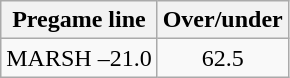<table class="wikitable">
<tr align="center">
<th style=>Pregame line</th>
<th style=>Over/under</th>
</tr>
<tr align="center">
<td>MARSH –21.0</td>
<td>62.5</td>
</tr>
</table>
